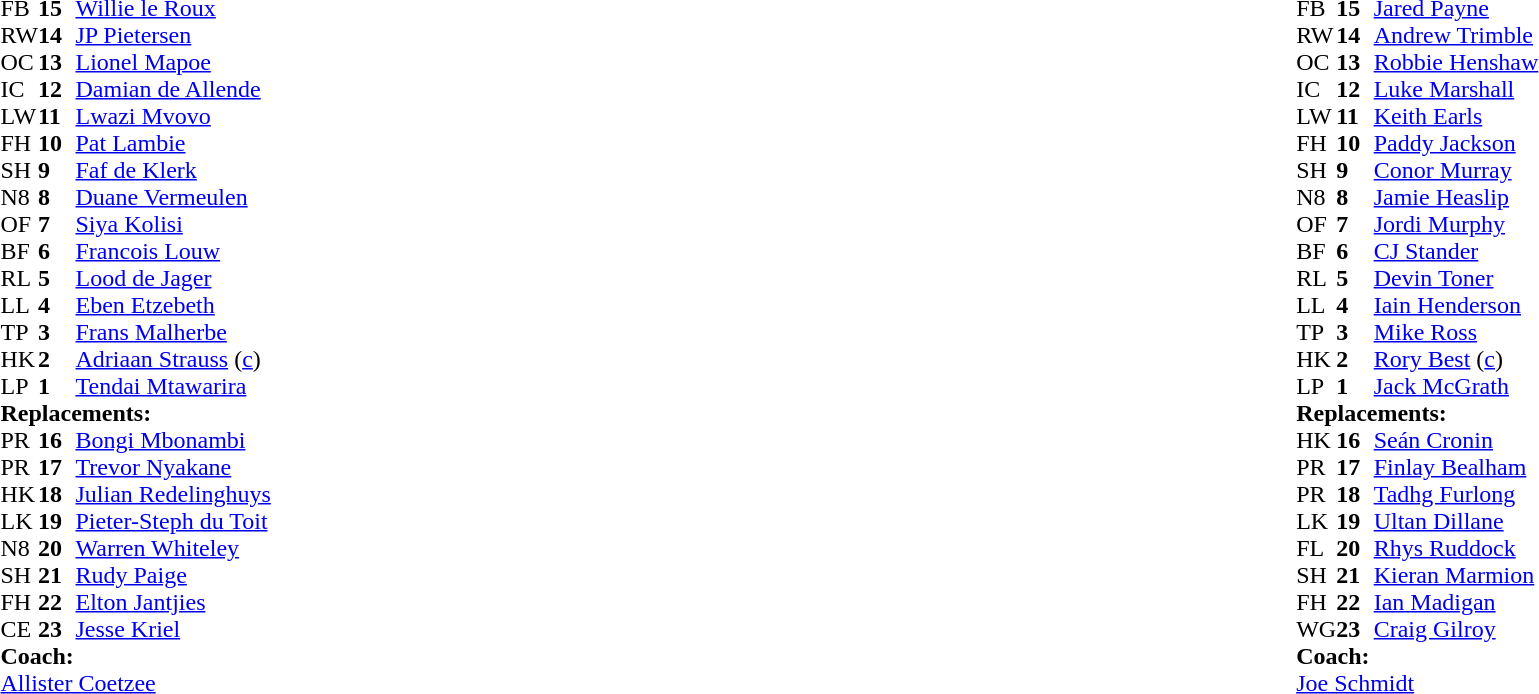<table style="width:100%;">
<tr>
<td style="vertical-align:top; width:50%"><br><table cellspacing="0" cellpadding="0">
<tr>
<th width="25"></th>
<th width="25"></th>
</tr>
<tr>
<td>FB</td>
<td><strong>15</strong></td>
<td><a href='#'>Willie le Roux</a></td>
</tr>
<tr>
<td>RW</td>
<td><strong>14</strong></td>
<td><a href='#'>JP Pietersen</a></td>
</tr>
<tr>
<td>OC</td>
<td><strong>13</strong></td>
<td><a href='#'>Lionel Mapoe</a></td>
<td></td>
<td></td>
</tr>
<tr>
<td>IC</td>
<td><strong>12</strong></td>
<td><a href='#'>Damian de Allende</a></td>
</tr>
<tr>
<td>LW</td>
<td><strong>11</strong></td>
<td><a href='#'>Lwazi Mvovo</a></td>
</tr>
<tr>
<td>FH</td>
<td><strong>10</strong></td>
<td><a href='#'>Pat Lambie</a></td>
<td></td>
<td></td>
</tr>
<tr>
<td>SH</td>
<td><strong>9</strong></td>
<td><a href='#'>Faf de Klerk</a></td>
<td></td>
<td></td>
</tr>
<tr>
<td>N8</td>
<td><strong>8</strong></td>
<td><a href='#'>Duane Vermeulen</a></td>
</tr>
<tr>
<td>OF</td>
<td><strong>7</strong></td>
<td><a href='#'>Siya Kolisi</a></td>
</tr>
<tr>
<td>BF</td>
<td><strong>6</strong></td>
<td><a href='#'>Francois Louw</a></td>
<td></td>
<td></td>
</tr>
<tr>
<td>RL</td>
<td><strong>5</strong></td>
<td><a href='#'>Lood de Jager</a></td>
<td></td>
<td></td>
</tr>
<tr>
<td>LL</td>
<td><strong>4</strong></td>
<td><a href='#'>Eben Etzebeth</a></td>
</tr>
<tr>
<td>TP</td>
<td><strong>3</strong></td>
<td><a href='#'>Frans Malherbe</a></td>
<td></td>
<td></td>
</tr>
<tr>
<td>HK</td>
<td><strong>2</strong></td>
<td><a href='#'>Adriaan Strauss</a> (<a href='#'>c</a>)</td>
</tr>
<tr>
<td>LP</td>
<td><strong>1</strong></td>
<td><a href='#'>Tendai Mtawarira</a></td>
<td></td>
<td></td>
</tr>
<tr>
<td colspan=3><strong>Replacements:</strong></td>
</tr>
<tr>
<td>PR</td>
<td><strong>16</strong></td>
<td><a href='#'>Bongi Mbonambi</a></td>
</tr>
<tr>
<td>PR</td>
<td><strong>17</strong></td>
<td><a href='#'>Trevor Nyakane</a></td>
<td></td>
<td></td>
</tr>
<tr>
<td>HK</td>
<td><strong>18</strong></td>
<td><a href='#'>Julian Redelinghuys</a></td>
<td></td>
<td></td>
</tr>
<tr>
<td>LK</td>
<td><strong>19</strong></td>
<td><a href='#'>Pieter-Steph du Toit</a></td>
<td></td>
<td></td>
</tr>
<tr>
<td>N8</td>
<td><strong>20</strong></td>
<td><a href='#'>Warren Whiteley</a></td>
<td></td>
<td></td>
</tr>
<tr>
<td>SH</td>
<td><strong>21</strong></td>
<td><a href='#'>Rudy Paige</a></td>
<td></td>
<td></td>
</tr>
<tr>
<td>FH</td>
<td><strong>22</strong></td>
<td><a href='#'>Elton Jantjies</a></td>
<td></td>
<td></td>
</tr>
<tr>
<td>CE</td>
<td><strong>23</strong></td>
<td><a href='#'>Jesse Kriel</a></td>
<td></td>
<td></td>
</tr>
<tr>
<td colspan=3><strong>Coach:</strong></td>
</tr>
<tr>
<td colspan="4"> <a href='#'>Allister Coetzee</a></td>
</tr>
</table>
</td>
<td style="vertical-align:top; width:50%"><br><table cellspacing="0" cellpadding="0" style="margin:auto">
<tr>
<th width="25"></th>
<th width="25"></th>
</tr>
<tr>
<td>FB</td>
<td><strong>15</strong></td>
<td><a href='#'>Jared Payne</a></td>
</tr>
<tr>
<td>RW</td>
<td><strong>14</strong></td>
<td><a href='#'>Andrew Trimble</a></td>
</tr>
<tr>
<td>OC</td>
<td><strong>13</strong></td>
<td><a href='#'>Robbie Henshaw</a></td>
<td></td>
</tr>
<tr>
<td>IC</td>
<td><strong>12</strong></td>
<td><a href='#'>Luke Marshall</a></td>
</tr>
<tr>
<td>LW</td>
<td><strong>11</strong></td>
<td><a href='#'>Keith Earls</a></td>
<td></td>
<td></td>
</tr>
<tr>
<td>FH</td>
<td><strong>10</strong></td>
<td><a href='#'>Paddy Jackson</a></td>
</tr>
<tr>
<td>SH</td>
<td><strong>9</strong></td>
<td><a href='#'>Conor Murray</a></td>
</tr>
<tr>
<td>N8</td>
<td><strong>8</strong></td>
<td><a href='#'>Jamie Heaslip</a></td>
</tr>
<tr>
<td>OF</td>
<td><strong>7</strong></td>
<td><a href='#'>Jordi Murphy</a></td>
<td></td>
<td></td>
</tr>
<tr>
<td>BF</td>
<td><strong>6</strong></td>
<td><a href='#'>CJ Stander</a></td>
<td></td>
</tr>
<tr>
<td>RL</td>
<td><strong>5</strong></td>
<td><a href='#'>Devin Toner</a></td>
</tr>
<tr>
<td>LL</td>
<td><strong>4</strong></td>
<td><a href='#'>Iain Henderson</a></td>
<td></td>
<td></td>
</tr>
<tr>
<td>TP</td>
<td><strong>3</strong></td>
<td><a href='#'>Mike Ross</a></td>
<td></td>
<td></td>
</tr>
<tr>
<td>HK</td>
<td><strong>2</strong></td>
<td><a href='#'>Rory Best</a> (<a href='#'>c</a>)</td>
<td></td>
<td></td>
</tr>
<tr>
<td>LP</td>
<td><strong>1</strong></td>
<td><a href='#'>Jack McGrath</a></td>
</tr>
<tr>
<td colspan=3><strong>Replacements:</strong></td>
</tr>
<tr>
<td>HK</td>
<td><strong>16</strong></td>
<td><a href='#'>Seán Cronin</a></td>
<td></td>
<td></td>
</tr>
<tr>
<td>PR</td>
<td><strong>17</strong></td>
<td><a href='#'>Finlay Bealham</a></td>
</tr>
<tr>
<td>PR</td>
<td><strong>18</strong></td>
<td><a href='#'>Tadhg Furlong</a></td>
<td></td>
<td></td>
</tr>
<tr>
<td>LK</td>
<td><strong>19</strong></td>
<td><a href='#'>Ultan Dillane</a></td>
<td></td>
<td></td>
</tr>
<tr>
<td>FL</td>
<td><strong>20</strong></td>
<td><a href='#'>Rhys Ruddock</a></td>
<td></td>
<td></td>
</tr>
<tr>
<td>SH</td>
<td><strong>21</strong></td>
<td><a href='#'>Kieran Marmion</a></td>
</tr>
<tr>
<td>FH</td>
<td><strong>22</strong></td>
<td><a href='#'>Ian Madigan</a></td>
</tr>
<tr>
<td>WG</td>
<td><strong>23</strong></td>
<td><a href='#'>Craig Gilroy</a></td>
<td></td>
<td></td>
</tr>
<tr>
<td colspan=3><strong>Coach:</strong></td>
</tr>
<tr>
<td colspan="4"> <a href='#'>Joe Schmidt</a></td>
</tr>
</table>
</td>
</tr>
</table>
